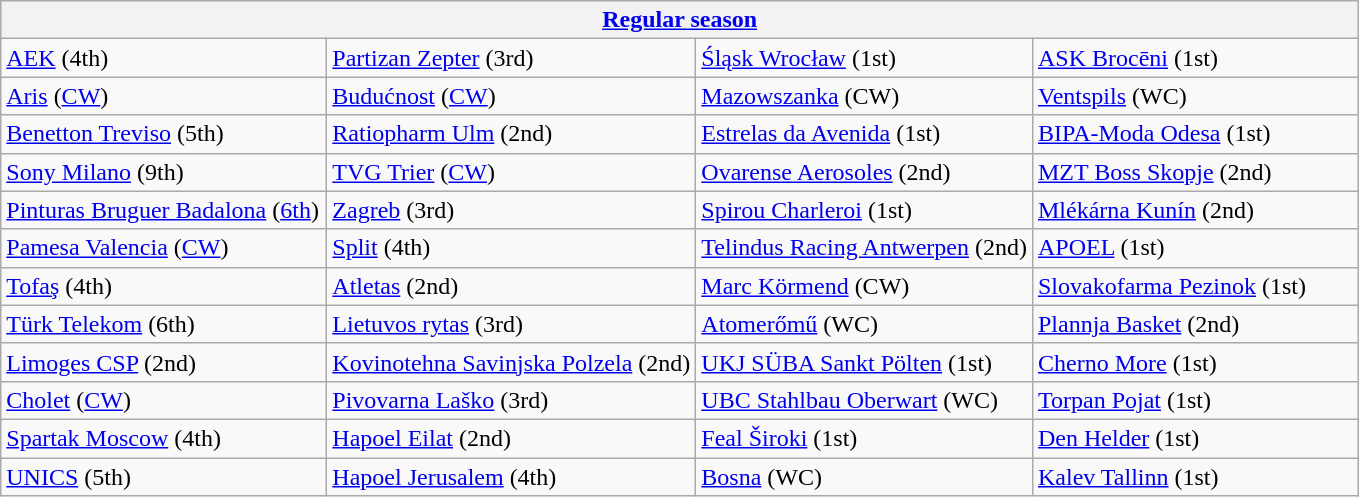<table class="wikitable" style="white-space: nowrap;">
<tr>
<th colspan=4><a href='#'>Regular season</a></th>
</tr>
<tr>
<td width=210> <a href='#'>AEK</a> (4th)</td>
<td width=210> <a href='#'>Partizan Zepter</a> (3rd)</td>
<td width=210> <a href='#'>Śląsk Wrocław</a> (1st)</td>
<td width=210> <a href='#'>ASK Brocēni</a> (1st)</td>
</tr>
<tr>
<td width=210> <a href='#'>Aris</a> (<a href='#'>CW</a>)</td>
<td width=210> <a href='#'>Budućnost</a> (<a href='#'>CW</a>)</td>
<td width=210> <a href='#'>Mazowszanka</a> (CW)</td>
<td width=210> <a href='#'>Ventspils</a> (WC)</td>
</tr>
<tr>
<td width=210> <a href='#'>Benetton Treviso</a> (5th)</td>
<td width=210> <a href='#'>Ratiopharm Ulm</a> (2nd)</td>
<td width=210> <a href='#'>Estrelas da Avenida</a> (1st)</td>
<td width=210> <a href='#'>BIPA-Moda Odesa</a> (1st)</td>
</tr>
<tr>
<td width=210> <a href='#'>Sony Milano</a> (9th)</td>
<td width=210> <a href='#'>TVG Trier</a> (<a href='#'>CW</a>)</td>
<td width=210> <a href='#'>Ovarense Aerosoles</a> (2nd)</td>
<td width=210> <a href='#'>MZT Boss Skopje</a> (2nd)</td>
</tr>
<tr>
<td width=210> <a href='#'>Pinturas Bruguer Badalona</a> (<a href='#'>6th</a>)</td>
<td width=210> <a href='#'>Zagreb</a> (3rd)</td>
<td width=210> <a href='#'>Spirou Charleroi</a> (1st)</td>
<td width=210> <a href='#'>Mlékárna Kunín</a> (2nd)</td>
</tr>
<tr>
<td width=210> <a href='#'>Pamesa Valencia</a> (<a href='#'>CW</a>)</td>
<td width=210> <a href='#'>Split</a> (4th)</td>
<td width=210> <a href='#'>Telindus Racing Antwerpen</a> (2nd)</td>
<td width=210> <a href='#'>APOEL</a> (1st)</td>
</tr>
<tr>
<td width=210> <a href='#'>Tofaş</a> (4th)</td>
<td width=210> <a href='#'>Atletas</a> (2nd)</td>
<td width=210> <a href='#'>Marc Körmend</a> (CW)</td>
<td width=210> <a href='#'>Slovakofarma Pezinok</a> (1st)</td>
</tr>
<tr>
<td width=210> <a href='#'>Türk Telekom</a> (6th)</td>
<td width=210> <a href='#'>Lietuvos rytas</a> (3rd)</td>
<td width=210> <a href='#'>Atomerőmű</a> (WC)</td>
<td width=210> <a href='#'>Plannja Basket</a> (2nd)</td>
</tr>
<tr>
<td width=210> <a href='#'>Limoges CSP</a> (2nd)</td>
<td width=210> <a href='#'>Kovinotehna Savinjska Polzela</a> (2nd)</td>
<td width=210> <a href='#'>UKJ SÜBA Sankt Pölten</a> (1st)</td>
<td width=210> <a href='#'>Cherno More</a> (1st)</td>
</tr>
<tr>
<td width=210> <a href='#'>Cholet</a> (<a href='#'>CW</a>)</td>
<td width=210> <a href='#'>Pivovarna Laško</a> (3rd)</td>
<td width=210> <a href='#'>UBC Stahlbau Oberwart</a> (WC)</td>
<td width=210> <a href='#'>Torpan Pojat</a> (1st)</td>
</tr>
<tr>
<td width=210> <a href='#'>Spartak Moscow</a> (4th)</td>
<td width=210> <a href='#'>Hapoel Eilat</a> (2nd)</td>
<td width=210> <a href='#'>Feal Široki</a> (1st)</td>
<td width=210> <a href='#'>Den Helder</a> (1st)</td>
</tr>
<tr>
<td width=210> <a href='#'>UNICS</a> (5th)</td>
<td width=210> <a href='#'>Hapoel Jerusalem</a> (4th)</td>
<td width=210> <a href='#'>Bosna</a> (WC)</td>
<td width=210> <a href='#'>Kalev Tallinn</a> (1st)</td>
</tr>
</table>
